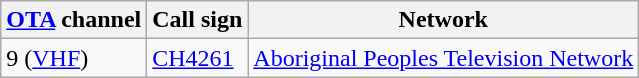<table class="wikitable sortable">
<tr>
<th><a href='#'>OTA</a> channel</th>
<th>Call sign</th>
<th>Network</th>
</tr>
<tr>
<td>9 (<a href='#'>VHF</a>)</td>
<td><a href='#'>CH4261</a></td>
<td><a href='#'>Aboriginal Peoples Television Network</a></td>
</tr>
</table>
